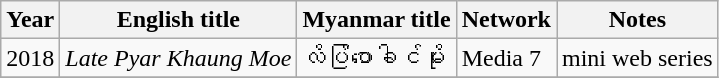<table class="wikitable">
<tr>
<th width=10>Year</th>
<th>English title</th>
<th>Myanmar title</th>
<th>Network</th>
<th>Notes</th>
</tr>
<tr>
<td>2018</td>
<td><em>Late Pyar Khaung Moe</em></td>
<td>လိပ်ပြာခေါင်မိုး</td>
<td>Media 7</td>
<td>mini web series</td>
</tr>
<tr>
</tr>
</table>
